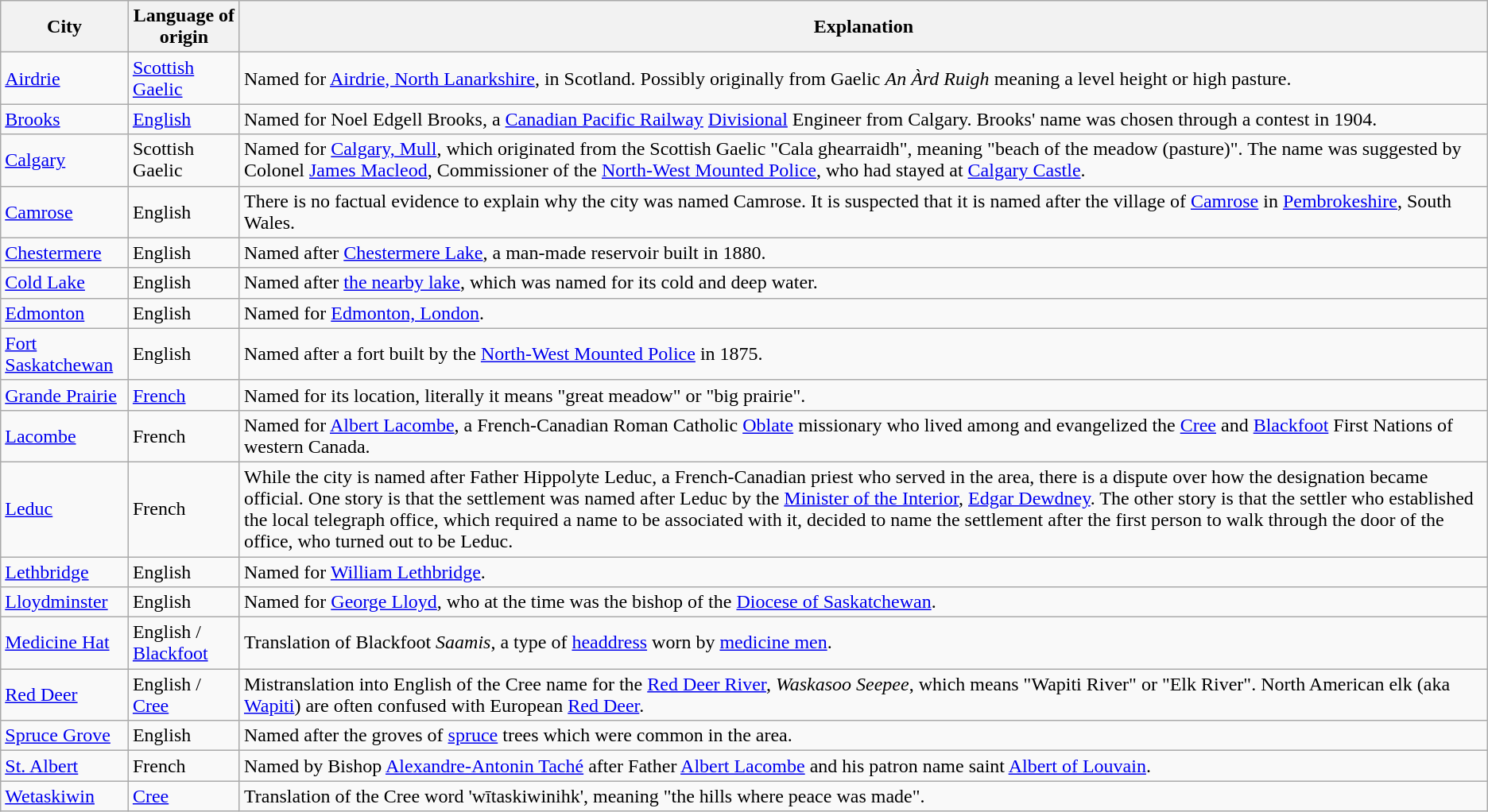<table class="wikitable sortable">
<tr>
<th>City</th>
<th>Language of origin</th>
<th>Explanation</th>
</tr>
<tr>
<td><a href='#'>Airdrie</a></td>
<td><a href='#'>Scottish Gaelic</a></td>
<td>Named for <a href='#'>Airdrie, North Lanarkshire</a>, in Scotland.  Possibly originally from Gaelic <em>An Àrd Ruigh</em> meaning a level height or high pasture.</td>
</tr>
<tr>
<td><a href='#'>Brooks</a></td>
<td><a href='#'>English</a></td>
<td>Named for Noel Edgell Brooks, a <a href='#'>Canadian Pacific Railway</a> <a href='#'>Divisional</a> Engineer from Calgary. Brooks' name was chosen through a contest in 1904.</td>
</tr>
<tr>
<td><a href='#'>Calgary</a></td>
<td>Scottish Gaelic</td>
<td>Named for <a href='#'>Calgary, Mull</a>, which originated from the Scottish Gaelic "Cala ghearraidh", meaning "beach of the meadow (pasture)". The name was suggested by Colonel <a href='#'>James Macleod</a>, Commissioner of the <a href='#'>North-West Mounted Police</a>, who had stayed at <a href='#'>Calgary Castle</a>.</td>
</tr>
<tr>
<td><a href='#'>Camrose</a></td>
<td>English</td>
<td>There is no factual evidence to explain why the city was named Camrose. It is suspected that it is named after the village of <a href='#'>Camrose</a> in <a href='#'>Pembrokeshire</a>, South Wales.</td>
</tr>
<tr>
<td><a href='#'>Chestermere</a></td>
<td>English</td>
<td>Named after <a href='#'>Chestermere Lake</a>, a man-made reservoir built in 1880.</td>
</tr>
<tr>
<td><a href='#'>Cold Lake</a></td>
<td>English</td>
<td>Named after <a href='#'>the nearby lake</a>, which was named for its cold and deep water.</td>
</tr>
<tr>
<td><a href='#'>Edmonton</a></td>
<td>English</td>
<td>Named for <a href='#'>Edmonton, London</a>.</td>
</tr>
<tr>
<td><a href='#'>Fort Saskatchewan</a></td>
<td>English</td>
<td>Named after a fort built by the <a href='#'>North-West Mounted Police</a> in 1875.</td>
</tr>
<tr>
<td><a href='#'>Grande Prairie</a></td>
<td><a href='#'>French</a></td>
<td>Named for its location, literally it means "great meadow" or "big prairie".</td>
</tr>
<tr>
<td><a href='#'>Lacombe</a></td>
<td>French</td>
<td>Named for <a href='#'>Albert Lacombe</a>, a French-Canadian Roman Catholic <a href='#'>Oblate</a> missionary who lived among and evangelized the <a href='#'>Cree</a> and <a href='#'>Blackfoot</a> First Nations of western Canada.</td>
</tr>
<tr>
<td><a href='#'>Leduc</a></td>
<td>French</td>
<td>While the city is named after Father Hippolyte Leduc, a French-Canadian priest who served in the area, there is a dispute over how the designation became official. One story is that the settlement was named after Leduc by the <a href='#'>Minister of the Interior</a>, <a href='#'>Edgar Dewdney</a>. The other story is that the settler who established the local telegraph office, which required a name to be associated with it, decided to name the settlement after the first person to walk through the door of the office, who turned out to be Leduc.</td>
</tr>
<tr>
<td><a href='#'>Lethbridge</a></td>
<td>English</td>
<td>Named for <a href='#'>William Lethbridge</a>.</td>
</tr>
<tr>
<td><a href='#'>Lloydminster</a></td>
<td>English</td>
<td>Named for <a href='#'>George Lloyd</a>, who at the time was the bishop of the <a href='#'>Diocese of Saskatchewan</a>.</td>
</tr>
<tr>
<td><a href='#'>Medicine Hat</a></td>
<td>English / <a href='#'>Blackfoot</a></td>
<td>Translation of Blackfoot <em>Saamis</em>, a type of <a href='#'>headdress</a> worn by <a href='#'>medicine men</a>.</td>
</tr>
<tr>
<td><a href='#'>Red Deer</a></td>
<td>English / <a href='#'>Cree</a></td>
<td>Mistranslation into English of the Cree name for the <a href='#'>Red Deer River</a>, <em>Waskasoo Seepee</em>, which means "Wapiti River" or "Elk River". North American elk (aka <a href='#'>Wapiti</a>) are often confused with European <a href='#'>Red Deer</a>.</td>
</tr>
<tr>
<td><a href='#'>Spruce Grove</a></td>
<td>English</td>
<td>Named after the groves of <a href='#'>spruce</a> trees which were common in the area.</td>
</tr>
<tr>
<td><a href='#'>St. Albert</a></td>
<td>French</td>
<td>Named by Bishop <a href='#'>Alexandre-Antonin Taché</a> after Father <a href='#'>Albert Lacombe</a> and his patron name saint <a href='#'>Albert of Louvain</a>.</td>
</tr>
<tr>
<td><a href='#'>Wetaskiwin</a></td>
<td><a href='#'>Cree</a></td>
<td>Translation of the Cree word 'wītaskiwinihk', meaning "the hills where peace was made".</td>
</tr>
</table>
